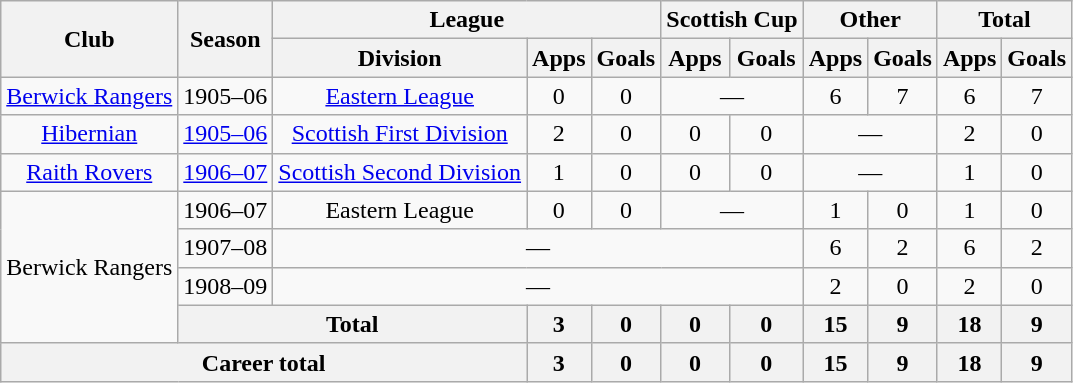<table class="wikitable" style="text-align: center;">
<tr>
<th rowspan="2">Club</th>
<th rowspan="2">Season</th>
<th colspan="3">League</th>
<th colspan="2">Scottish Cup</th>
<th colspan="2">Other</th>
<th colspan="2">Total</th>
</tr>
<tr>
<th>Division</th>
<th>Apps</th>
<th>Goals</th>
<th>Apps</th>
<th>Goals</th>
<th>Apps</th>
<th>Goals</th>
<th>Apps</th>
<th>Goals</th>
</tr>
<tr>
<td><a href='#'>Berwick Rangers</a></td>
<td>1905–06</td>
<td><a href='#'>Eastern League</a></td>
<td>0</td>
<td>0</td>
<td colspan="2">―</td>
<td>6</td>
<td>7</td>
<td>6</td>
<td>7</td>
</tr>
<tr>
<td><a href='#'>Hibernian</a></td>
<td><a href='#'>1905–06</a></td>
<td><a href='#'>Scottish First Division</a></td>
<td>2</td>
<td>0</td>
<td>0</td>
<td>0</td>
<td colspan="2">―</td>
<td>2</td>
<td>0</td>
</tr>
<tr>
<td><a href='#'>Raith Rovers</a></td>
<td><a href='#'>1906–07</a></td>
<td><a href='#'>Scottish Second Division</a></td>
<td>1</td>
<td>0</td>
<td>0</td>
<td>0</td>
<td colspan="2">―</td>
<td>1</td>
<td>0</td>
</tr>
<tr>
<td rowspan="4">Berwick Rangers</td>
<td>1906–07</td>
<td>Eastern League</td>
<td>0</td>
<td>0</td>
<td colspan="2">―</td>
<td>1</td>
<td>0</td>
<td>1</td>
<td>0</td>
</tr>
<tr>
<td>1907–08</td>
<td colspan="5">―</td>
<td>6</td>
<td>2</td>
<td>6</td>
<td>2</td>
</tr>
<tr>
<td>1908–09</td>
<td colspan="5">―</td>
<td>2</td>
<td>0</td>
<td>2</td>
<td>0</td>
</tr>
<tr>
<th colspan="2">Total</th>
<th>3</th>
<th>0</th>
<th>0</th>
<th>0</th>
<th>15</th>
<th>9</th>
<th>18</th>
<th>9</th>
</tr>
<tr>
<th colspan="3">Career total</th>
<th>3</th>
<th>0</th>
<th>0</th>
<th>0</th>
<th>15</th>
<th>9</th>
<th>18</th>
<th>9</th>
</tr>
</table>
